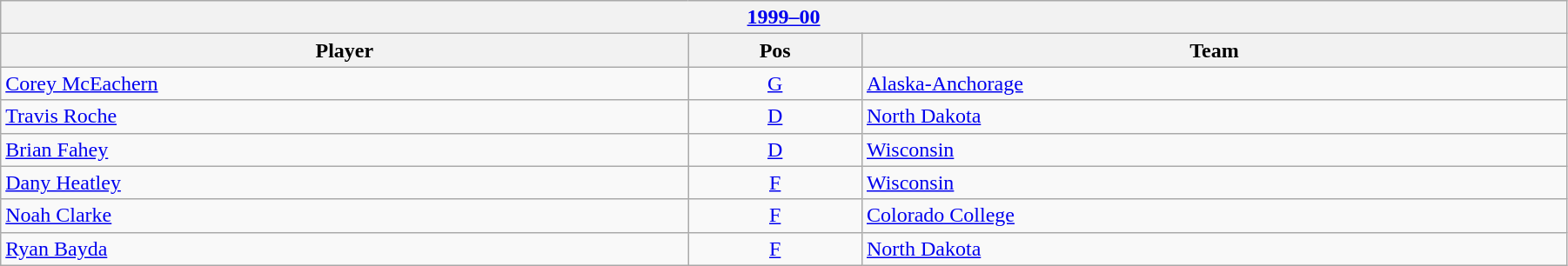<table class="wikitable" width=95%>
<tr>
<th colspan=3><a href='#'>1999–00</a></th>
</tr>
<tr>
<th>Player</th>
<th>Pos</th>
<th>Team</th>
</tr>
<tr>
<td><a href='#'>Corey McEachern</a></td>
<td align=center><a href='#'>G</a></td>
<td><a href='#'>Alaska-Anchorage</a></td>
</tr>
<tr>
<td><a href='#'>Travis Roche</a></td>
<td align=center><a href='#'>D</a></td>
<td><a href='#'>North Dakota</a></td>
</tr>
<tr>
<td><a href='#'>Brian Fahey</a></td>
<td align=center><a href='#'>D</a></td>
<td><a href='#'>Wisconsin</a></td>
</tr>
<tr>
<td><a href='#'>Dany Heatley</a></td>
<td align=center><a href='#'>F</a></td>
<td><a href='#'>Wisconsin</a></td>
</tr>
<tr>
<td><a href='#'>Noah Clarke</a></td>
<td align=center><a href='#'>F</a></td>
<td><a href='#'>Colorado College</a></td>
</tr>
<tr>
<td><a href='#'>Ryan Bayda</a></td>
<td align=center><a href='#'>F</a></td>
<td><a href='#'>North Dakota</a></td>
</tr>
</table>
